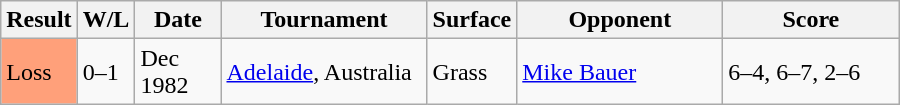<table class="sortable wikitable">
<tr>
<th>Result</th>
<th style="width:30px" class="unsortable">W/L</th>
<th style="width:50px">Date</th>
<th style="width:130px">Tournament</th>
<th style="width:50px">Surface</th>
<th style="width:130px">Opponent</th>
<th style="width:110px" class="unsortable">Score</th>
</tr>
<tr>
<td style="background:#ffa07a;">Loss</td>
<td>0–1</td>
<td>Dec 1982</td>
<td><a href='#'>Adelaide</a>, Australia</td>
<td>Grass</td>
<td> <a href='#'>Mike Bauer</a></td>
<td>6–4, 6–7, 2–6</td>
</tr>
</table>
